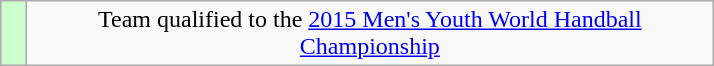<table class="wikitable" style="text-align: center;">
<tr>
<td width=10px bgcolor=#ccffcc></td>
<td width=450px>Team qualified to the <a href='#'>2015 Men's Youth World Handball Championship</a></td>
</tr>
</table>
